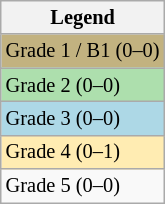<table class="wikitable" style="font-size:85%;">
<tr>
<th>Legend</th>
</tr>
<tr bgcolor="C2B280">
<td>Grade 1 / B1 (0–0)</td>
</tr>
<tr bgcolor="ADDFAD">
<td>Grade 2 (0–0)</td>
</tr>
<tr bgcolor="lightblue">
<td>Grade 3 (0–0)</td>
</tr>
<tr bgcolor="ffecb2">
<td>Grade 4 (0–1)</td>
</tr>
<tr>
<td>Grade 5 (0–0)</td>
</tr>
</table>
